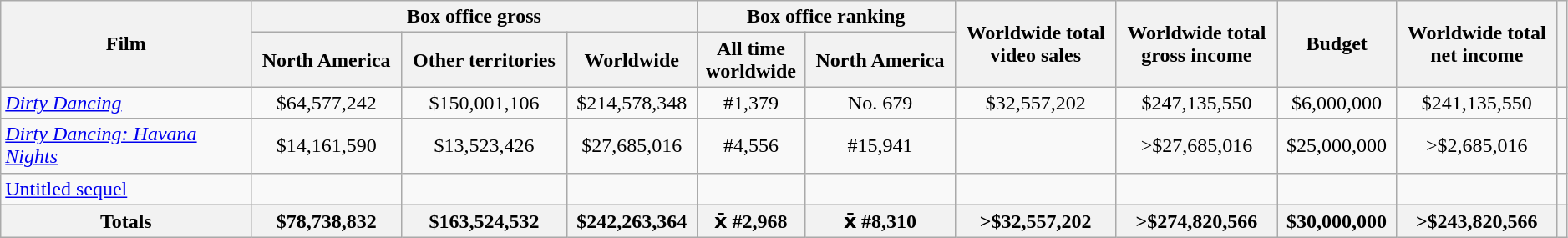<table class="wikitable sortable" width=99% border="1" style="text-align: center;">
<tr>
<th rowspan="2" style="width:16%;">Film</th>
<th colspan="3">Box office gross</th>
<th colspan="2">Box office ranking</th>
<th rowspan="2">Worldwide total <br>video sales</th>
<th rowspan="2">Worldwide total <br>gross income</th>
<th rowspan="2">Budget</th>
<th rowspan="2">Worldwide total <br>net income</th>
<th rowspan="2"></th>
</tr>
<tr>
<th>North America</th>
<th>Other territories</th>
<th>Worldwide</th>
<th>All time <br>worldwide</th>
<th>North America</th>
</tr>
<tr>
<td style="text-align: left;"><em><a href='#'>Dirty Dancing</a></em></td>
<td>$64,577,242</td>
<td>$150,001,106</td>
<td>$214,578,348</td>
<td>#1,379</td>
<td>No. 679</td>
<td>$32,557,202</td>
<td>$247,135,550</td>
<td>$6,000,000</td>
<td>$241,135,550</td>
<td></td>
</tr>
<tr>
<td style="text-align: left;"><em><a href='#'>Dirty Dancing: Havana Nights</a></em></td>
<td>$14,161,590</td>
<td>$13,523,426</td>
<td>$27,685,016</td>
<td>#4,556</td>
<td>#15,941</td>
<td></td>
<td>>$27,685,016</td>
<td>$25,000,000</td>
<td>>$2,685,016</td>
<td></td>
</tr>
<tr>
<td style="text-align: left;"><a href='#'>Untitled sequel</a></td>
<td></td>
<td></td>
<td></td>
<td></td>
<td></td>
<td></td>
<td></td>
<td></td>
<td></td>
<td></td>
</tr>
<tr>
<th>Totals</th>
<th>$78,738,832</th>
<th>$163,524,532</th>
<th>$242,263,364</th>
<th>x̄ #2,968</th>
<th>x̄ #8,310</th>
<th>>$32,557,202</th>
<th>>$274,820,566</th>
<th>$30,000,000</th>
<th>>$243,820,566</th>
<th></th>
</tr>
</table>
